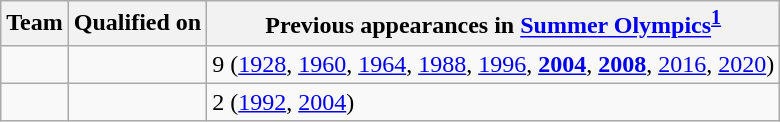<table class="wikitable sortable">
<tr>
<th>Team</th>
<th>Qualified on</th>
<th data-sort-type="number">Previous appearances in <a href='#'>Summer Olympics</a><sup><a href='#'>1</a></sup></th>
</tr>
<tr>
<td></td>
<td></td>
<td>9 (<a href='#'>1928</a>, <a href='#'>1960</a>, <a href='#'>1964</a>, <a href='#'>1988</a>, <a href='#'>1996</a>, <strong><a href='#'>2004</a></strong>, <strong><a href='#'>2008</a></strong>, <a href='#'>2016</a>, <a href='#'>2020</a>)</td>
</tr>
<tr>
<td></td>
<td></td>
<td>2 (<a href='#'>1992</a>, <a href='#'>2004</a>)</td>
</tr>
</table>
